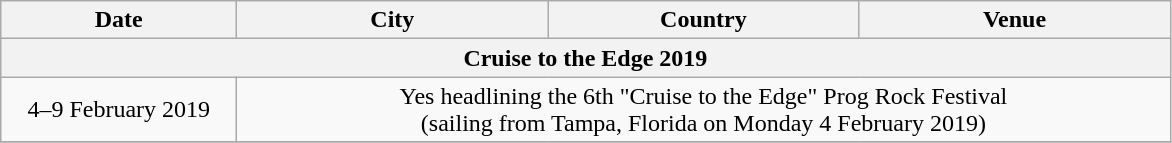<table class="wikitable" style="text-align:center;">
<tr>
<th style="width:150px;">Date</th>
<th style="width:200px;">City</th>
<th style="width:200px;">Country</th>
<th style="width:200px;">Venue</th>
</tr>
<tr>
<th colspan="4">Cruise to the Edge 2019</th>
</tr>
<tr>
<td>4–9 February 2019</td>
<td colspan="4">Yes headlining the 6th "Cruise to the Edge" Prog Rock Festival <br>(sailing from Tampa, Florida on Monday 4 February 2019)</td>
</tr>
<tr>
</tr>
</table>
